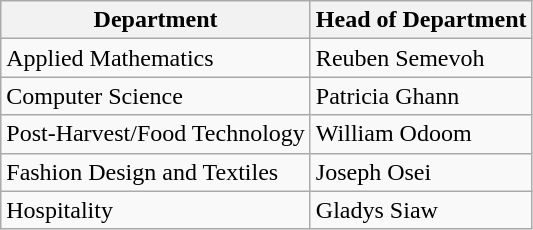<table class="wikitable">
<tr>
<th>Department</th>
<th>Head of Department</th>
</tr>
<tr>
<td>Applied Mathematics</td>
<td>Reuben Semevoh</td>
</tr>
<tr>
<td>Computer  Science</td>
<td>Patricia Ghann</td>
</tr>
<tr>
<td>Post-Harvest/Food Technology </td>
<td>William Odoom</td>
</tr>
<tr>
<td>Fashion Design and Textiles</td>
<td>Joseph Osei</td>
</tr>
<tr>
<td>Hospitality</td>
<td>Gladys Siaw</td>
</tr>
</table>
